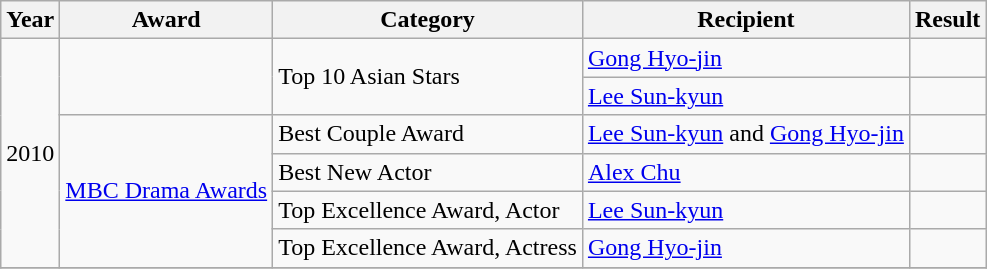<table class="wikitable">
<tr>
<th>Year</th>
<th>Award</th>
<th>Category</th>
<th>Recipient</th>
<th>Result</th>
</tr>
<tr>
<td rowspan=6>2010</td>
<td rowspan=2></td>
<td rowspan=2>Top 10 Asian Stars</td>
<td><a href='#'>Gong Hyo-jin</a></td>
<td></td>
</tr>
<tr>
<td><a href='#'>Lee Sun-kyun</a></td>
<td></td>
</tr>
<tr>
<td rowspan=4><a href='#'>MBC Drama Awards</a></td>
<td>Best Couple Award</td>
<td><a href='#'>Lee Sun-kyun</a> and <a href='#'>Gong Hyo-jin</a></td>
<td></td>
</tr>
<tr>
<td>Best New Actor</td>
<td><a href='#'>Alex Chu</a></td>
<td></td>
</tr>
<tr>
<td>Top Excellence Award, Actor</td>
<td><a href='#'>Lee Sun-kyun</a></td>
<td></td>
</tr>
<tr>
<td>Top Excellence Award, Actress</td>
<td><a href='#'>Gong Hyo-jin</a></td>
<td></td>
</tr>
<tr>
</tr>
</table>
